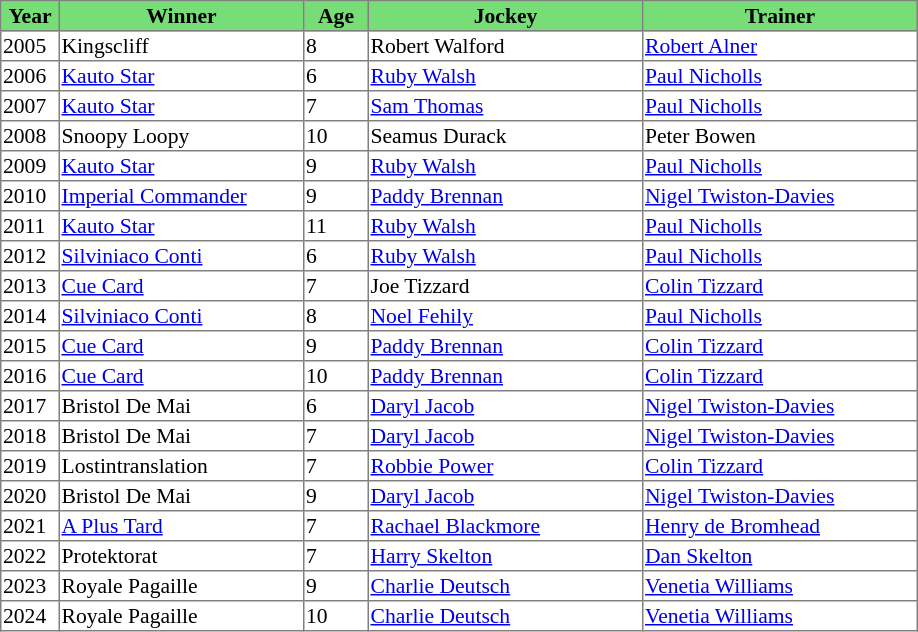<table class = "sortable" | border="1" style="border-collapse: collapse; font-size:90%">
<tr style="background:#77dd77;" align="center">
<th width="36px"><strong>Year</strong><br></th>
<th width="160px"><strong>Winner</strong><br></th>
<th width="40px"><strong>Age</strong><br></th>
<th width="180px"><strong>Jockey</strong><br></th>
<th width="180px"><strong>Trainer</strong><br></th>
</tr>
<tr>
<td>2005</td>
<td>Kingscliff</td>
<td>8</td>
<td>Robert Walford</td>
<td><a href='#'>Robert Alner</a></td>
</tr>
<tr>
<td>2006</td>
<td><a href='#'>Kauto Star</a></td>
<td>6</td>
<td><a href='#'>Ruby Walsh</a></td>
<td><a href='#'>Paul Nicholls</a></td>
</tr>
<tr>
<td>2007</td>
<td><a href='#'>Kauto Star</a></td>
<td>7</td>
<td><a href='#'>Sam Thomas</a></td>
<td><a href='#'>Paul Nicholls</a></td>
</tr>
<tr>
<td>2008</td>
<td>Snoopy Loopy</td>
<td>10</td>
<td>Seamus Durack</td>
<td>Peter Bowen</td>
</tr>
<tr>
<td>2009</td>
<td><a href='#'>Kauto Star</a></td>
<td>9</td>
<td><a href='#'>Ruby Walsh</a></td>
<td><a href='#'>Paul Nicholls</a></td>
</tr>
<tr>
<td>2010</td>
<td><a href='#'>Imperial Commander</a></td>
<td>9</td>
<td><a href='#'>Paddy Brennan</a></td>
<td><a href='#'>Nigel Twiston-Davies</a></td>
</tr>
<tr>
<td>2011</td>
<td><a href='#'>Kauto Star</a></td>
<td>11</td>
<td><a href='#'>Ruby Walsh</a></td>
<td><a href='#'>Paul Nicholls</a></td>
</tr>
<tr>
<td>2012</td>
<td><a href='#'>Silviniaco Conti</a></td>
<td>6</td>
<td><a href='#'>Ruby Walsh</a></td>
<td><a href='#'>Paul Nicholls</a></td>
</tr>
<tr>
<td>2013</td>
<td><a href='#'>Cue Card</a></td>
<td>7</td>
<td>Joe Tizzard</td>
<td><a href='#'>Colin Tizzard</a></td>
</tr>
<tr>
<td>2014</td>
<td><a href='#'>Silviniaco Conti</a></td>
<td>8</td>
<td><a href='#'>Noel Fehily</a></td>
<td><a href='#'>Paul Nicholls</a></td>
</tr>
<tr>
<td>2015</td>
<td><a href='#'>Cue Card</a></td>
<td>9</td>
<td><a href='#'>Paddy Brennan</a></td>
<td><a href='#'>Colin Tizzard</a></td>
</tr>
<tr>
<td>2016</td>
<td><a href='#'>Cue Card</a></td>
<td>10</td>
<td><a href='#'>Paddy Brennan</a></td>
<td><a href='#'>Colin Tizzard</a></td>
</tr>
<tr>
<td>2017</td>
<td>Bristol De Mai</td>
<td>6</td>
<td><a href='#'>Daryl Jacob</a></td>
<td><a href='#'>Nigel Twiston-Davies</a></td>
</tr>
<tr>
<td>2018</td>
<td>Bristol De Mai</td>
<td>7</td>
<td><a href='#'>Daryl Jacob</a></td>
<td><a href='#'>Nigel Twiston-Davies</a></td>
</tr>
<tr>
<td>2019</td>
<td>Lostintranslation</td>
<td>7</td>
<td><a href='#'>Robbie Power</a></td>
<td><a href='#'>Colin Tizzard</a></td>
</tr>
<tr>
<td>2020</td>
<td>Bristol De Mai</td>
<td>9</td>
<td><a href='#'>Daryl Jacob</a></td>
<td><a href='#'>Nigel Twiston-Davies</a></td>
</tr>
<tr>
<td>2021</td>
<td><a href='#'>A Plus Tard</a></td>
<td>7</td>
<td><a href='#'>Rachael Blackmore</a></td>
<td><a href='#'>Henry de Bromhead</a></td>
</tr>
<tr>
<td>2022</td>
<td>Protektorat</td>
<td>7</td>
<td><a href='#'>Harry Skelton</a></td>
<td><a href='#'>Dan Skelton</a></td>
</tr>
<tr>
<td>2023</td>
<td>Royale Pagaille</td>
<td>9</td>
<td><a href='#'>Charlie Deutsch</a></td>
<td><a href='#'>Venetia Williams</a></td>
</tr>
<tr>
<td>2024</td>
<td>Royale Pagaille</td>
<td>10</td>
<td><a href='#'>Charlie Deutsch</a></td>
<td><a href='#'>Venetia Williams</a></td>
</tr>
</table>
